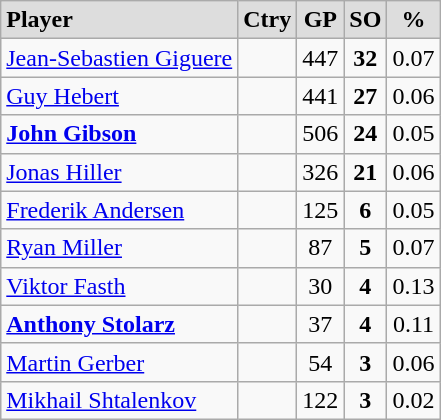<table class="wikitable">
<tr align="center" style="font-weight:bold; background-color:#dddddd;" |>
<td align="left">Player</td>
<td>Ctry</td>
<td>GP</td>
<td>SO</td>
<td>%</td>
</tr>
<tr align="center">
<td align="left"><a href='#'>Jean-Sebastien Giguere</a></td>
<td></td>
<td>447</td>
<td><strong>32</strong></td>
<td>0.07</td>
</tr>
<tr align="center">
<td align="left"><a href='#'>Guy Hebert</a></td>
<td></td>
<td>441</td>
<td><strong>27</strong></td>
<td>0.06</td>
</tr>
<tr align="center">
<td align="left"><strong><a href='#'>John Gibson</a></strong></td>
<td></td>
<td>506</td>
<td><strong>24</strong></td>
<td>0.05</td>
</tr>
<tr align="center">
<td align="left"><a href='#'>Jonas Hiller</a></td>
<td></td>
<td>326</td>
<td><strong>21</strong></td>
<td>0.06</td>
</tr>
<tr align="center">
<td align="left"><a href='#'>Frederik Andersen</a></td>
<td></td>
<td>125</td>
<td><strong>6</strong></td>
<td>0.05</td>
</tr>
<tr align="center">
<td align="left"><a href='#'>Ryan Miller</a></td>
<td></td>
<td>87</td>
<td><strong>5</strong></td>
<td>0.07</td>
</tr>
<tr align="center">
<td align="left"><a href='#'>Viktor Fasth</a></td>
<td></td>
<td>30</td>
<td><strong>4</strong></td>
<td>0.13</td>
</tr>
<tr align="center">
<td align="left"><strong><a href='#'>Anthony Stolarz</a></strong></td>
<td></td>
<td>37</td>
<td><strong>4</strong></td>
<td>0.11</td>
</tr>
<tr align="center">
<td align="left"><a href='#'>Martin Gerber</a></td>
<td></td>
<td>54</td>
<td><strong>3</strong></td>
<td>0.06</td>
</tr>
<tr align="center">
<td align="left"><a href='#'>Mikhail Shtalenkov</a></td>
<td></td>
<td>122</td>
<td><strong>3</strong></td>
<td>0.02</td>
</tr>
</table>
